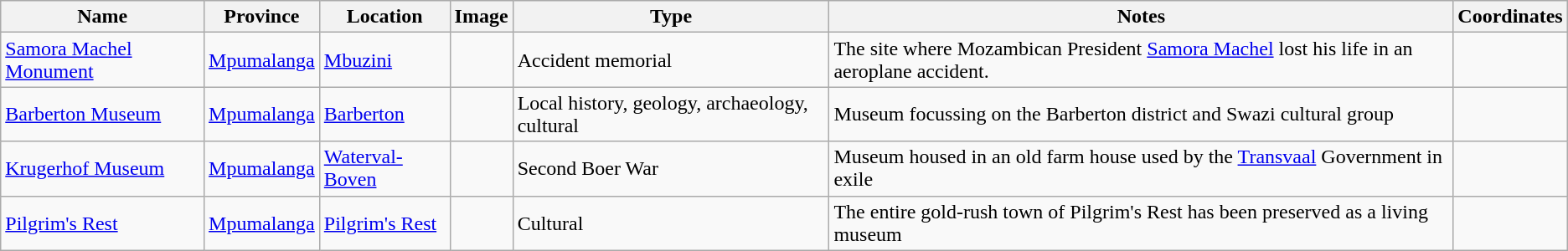<table class="wikitable sortable">
<tr>
<th>Name</th>
<th>Province</th>
<th>Location</th>
<th>Image</th>
<th>Type</th>
<th>Notes</th>
<th>Coordinates</th>
</tr>
<tr>
<td><a href='#'>Samora Machel Monument</a></td>
<td><a href='#'>Mpumalanga</a></td>
<td><a href='#'>Mbuzini</a></td>
<td></td>
<td>Accident memorial</td>
<td>The site where Mozambican President <a href='#'>Samora Machel</a> lost his life in an aeroplane accident.</td>
<td></td>
</tr>
<tr>
<td><a href='#'>Barberton Museum</a></td>
<td><a href='#'>Mpumalanga</a></td>
<td><a href='#'>Barberton</a></td>
<td></td>
<td>Local history, geology, archaeology, cultural</td>
<td>Museum focussing on the Barberton district and Swazi cultural group</td>
<td></td>
</tr>
<tr>
<td><a href='#'>Krugerhof Museum</a></td>
<td><a href='#'>Mpumalanga</a></td>
<td><a href='#'>Waterval-Boven</a></td>
<td></td>
<td>Second Boer War</td>
<td>Museum housed in an old farm house used by the <a href='#'>Transvaal</a> Government in exile</td>
<td></td>
</tr>
<tr>
<td><a href='#'>Pilgrim's Rest</a></td>
<td><a href='#'>Mpumalanga</a></td>
<td><a href='#'>Pilgrim's Rest</a></td>
<td></td>
<td>Cultural</td>
<td>The entire gold-rush town of Pilgrim's Rest has been preserved as a living museum</td>
<td></td>
</tr>
</table>
